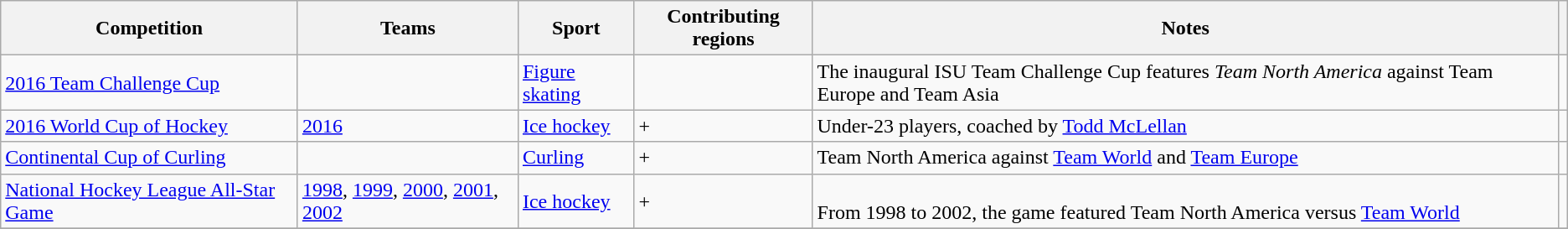<table class=wikitable>
<tr>
<th>Competition</th>
<th>Teams</th>
<th>Sport</th>
<th>Contributing regions</th>
<th>Notes</th>
<th></th>
</tr>
<tr>
<td><a href='#'>2016 Team Challenge Cup</a></td>
<td></td>
<td><a href='#'>Figure skating</a></td>
<td></td>
<td>The inaugural ISU Team Challenge Cup features <em>Team North America</em> against Team Europe and Team Asia</td>
<td></td>
</tr>
<tr>
<td><a href='#'>2016 World Cup of Hockey</a></td>
<td><a href='#'>2016</a></td>
<td><a href='#'>Ice hockey</a></td>
<td> + </td>
<td>Under-23 players, coached by <a href='#'>Todd McLellan</a></td>
<td></td>
</tr>
<tr>
<td><a href='#'>Continental Cup of Curling</a></td>
<td></td>
<td><a href='#'>Curling</a></td>
<td> + </td>
<td>Team North America against <a href='#'>Team World</a> and <a href='#'>Team Europe</a></td>
<td></td>
</tr>
<tr>
<td><a href='#'>National Hockey League All-Star Game</a></td>
<td><a href='#'>1998</a>, <a href='#'>1999</a>, <a href='#'>2000</a>, <a href='#'>2001</a>, <a href='#'>2002</a></td>
<td><a href='#'>Ice hockey</a></td>
<td> + </td>
<td><br>From 1998 to 2002, the game featured Team North America versus <a href='#'>Team World</a></td>
<td></td>
</tr>
<tr>
</tr>
</table>
